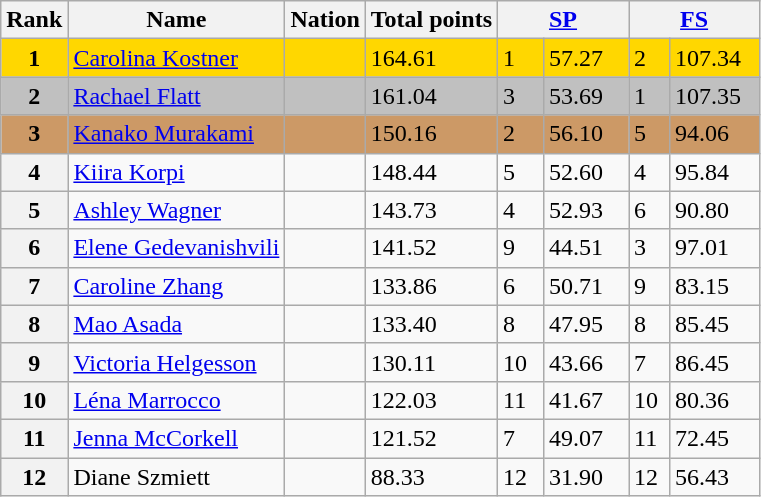<table class="wikitable sortable">
<tr>
<th>Rank</th>
<th>Name</th>
<th>Nation</th>
<th>Total points</th>
<th colspan="2" width="80px"><a href='#'>SP</a></th>
<th colspan="2" width="80px"><a href='#'>FS</a></th>
</tr>
<tr bgcolor="gold">
<td align="center"><strong>1</strong></td>
<td><a href='#'>Carolina Kostner</a></td>
<td></td>
<td>164.61</td>
<td>1</td>
<td>57.27</td>
<td>2</td>
<td>107.34</td>
</tr>
<tr bgcolor="silver">
<td align="center"><strong>2</strong></td>
<td><a href='#'>Rachael Flatt</a></td>
<td></td>
<td>161.04</td>
<td>3</td>
<td>53.69</td>
<td>1</td>
<td>107.35</td>
</tr>
<tr bgcolor="cc9966">
<td align="center"><strong>3</strong></td>
<td><a href='#'>Kanako Murakami</a></td>
<td></td>
<td>150.16</td>
<td>2</td>
<td>56.10</td>
<td>5</td>
<td>94.06</td>
</tr>
<tr>
<th>4</th>
<td><a href='#'>Kiira Korpi</a></td>
<td></td>
<td>148.44</td>
<td>5</td>
<td>52.60</td>
<td>4</td>
<td>95.84</td>
</tr>
<tr>
<th>5</th>
<td><a href='#'>Ashley Wagner</a></td>
<td></td>
<td>143.73</td>
<td>4</td>
<td>52.93</td>
<td>6</td>
<td>90.80</td>
</tr>
<tr>
<th>6</th>
<td><a href='#'>Elene Gedevanishvili</a></td>
<td></td>
<td>141.52</td>
<td>9</td>
<td>44.51</td>
<td>3</td>
<td>97.01</td>
</tr>
<tr>
<th>7</th>
<td><a href='#'>Caroline Zhang</a></td>
<td></td>
<td>133.86</td>
<td>6</td>
<td>50.71</td>
<td>9</td>
<td>83.15</td>
</tr>
<tr>
<th>8</th>
<td><a href='#'>Mao Asada</a></td>
<td></td>
<td>133.40</td>
<td>8</td>
<td>47.95</td>
<td>8</td>
<td>85.45</td>
</tr>
<tr>
<th>9</th>
<td><a href='#'>Victoria Helgesson</a></td>
<td></td>
<td>130.11</td>
<td>10</td>
<td>43.66</td>
<td>7</td>
<td>86.45</td>
</tr>
<tr>
<th>10</th>
<td><a href='#'>Léna Marrocco</a></td>
<td></td>
<td>122.03</td>
<td>11</td>
<td>41.67</td>
<td>10</td>
<td>80.36</td>
</tr>
<tr>
<th>11</th>
<td><a href='#'>Jenna McCorkell</a></td>
<td></td>
<td>121.52</td>
<td>7</td>
<td>49.07</td>
<td>11</td>
<td>72.45</td>
</tr>
<tr>
<th>12</th>
<td>Diane Szmiett</td>
<td></td>
<td>88.33</td>
<td>12</td>
<td>31.90</td>
<td>12</td>
<td>56.43</td>
</tr>
</table>
